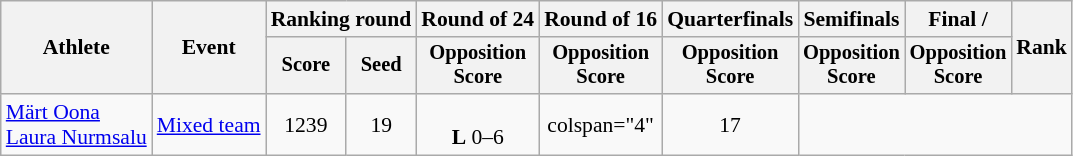<table class="wikitable" style="text-align:center; font-size:90%">
<tr>
<th rowspan="2">Athlete</th>
<th rowspan="2">Event</th>
<th colspan="2">Ranking round</th>
<th>Round of 24</th>
<th>Round of 16</th>
<th>Quarterfinals</th>
<th>Semifinals</th>
<th>Final / </th>
<th rowspan="2">Rank</th>
</tr>
<tr style="font-size:95%">
<th>Score</th>
<th>Seed</th>
<th>Opposition<br>Score</th>
<th>Opposition<br>Score</th>
<th>Opposition<br>Score</th>
<th>Opposition<br>Score</th>
<th>Opposition<br>Score</th>
</tr>
<tr>
<td align="left"><a href='#'>Märt Oona</a><br><a href='#'>Laura Nurmsalu</a></td>
<td align="left"><a href='#'>Mixed team</a></td>
<td>1239</td>
<td>19</td>
<td><br><strong>L</strong> 0–6</td>
<td>colspan="4" </td>
<td>17</td>
</tr>
</table>
